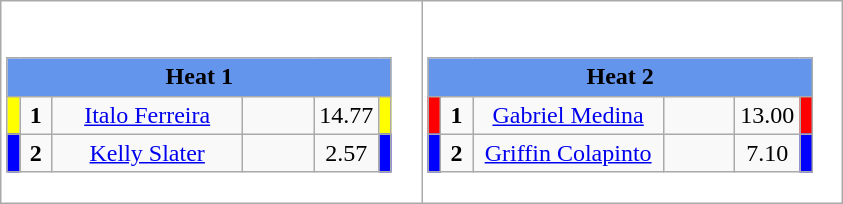<table class="wikitable" style="background:#fff;">
<tr>
<td><div><br><table class="wikitable">
<tr>
<td colspan="6"  style="text-align:center; background:#6495ed;"><strong>Heat 1</strong></td>
</tr>
<tr>
<td style="width:01px; background: #ff0;"></td>
<td style="width:14px; text-align:center;"><strong>1</strong></td>
<td style="width:120px; text-align:center;"><a href='#'>Italo Ferreira</a></td>
<td style="width:40px; text-align:center;"></td>
<td style="width:20px; text-align:center;">14.77</td>
<td style="width:01px; background: #ff0;"></td>
</tr>
<tr>
<td style="width:01px; background: #00f;"></td>
<td style="width:14px; text-align:center;"><strong>2</strong></td>
<td style="width:120px; text-align:center;"><a href='#'>Kelly Slater</a></td>
<td style="width:40px; text-align:center;"></td>
<td style="width:20px; text-align:center;">2.57</td>
<td style="width:01px; background: #00f;"></td>
</tr>
</table>
</div></td>
<td><div><br><table class="wikitable">
<tr>
<td colspan="6"  style="text-align:center; background:#6495ed;"><strong>Heat 2</strong></td>
</tr>
<tr>
<td style="width:01px; background: #f00;"></td>
<td style="width:14px; text-align:center;"><strong>1</strong></td>
<td style="width:120px; text-align:center;"><a href='#'>Gabriel Medina</a></td>
<td style="width:40px; text-align:center;"></td>
<td style="width:20px; text-align:center;">13.00</td>
<td style="width:01px; background: #f00;"></td>
</tr>
<tr>
<td style="width:01px; background: #00f;"></td>
<td style="width:14px; text-align:center;"><strong>2</strong></td>
<td style="width:120px; text-align:center;"><a href='#'>Griffin Colapinto</a></td>
<td style="width:40px; text-align:center;"></td>
<td style="width:20px; text-align:center;">7.10</td>
<td style="width:01px; background: #00f;"></td>
</tr>
</table>
</div></td>
</tr>
</table>
